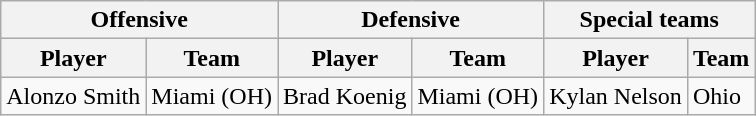<table class="wikitable" style="display: inline-table;">
<tr>
<th colspan="2">Offensive</th>
<th colspan="2">Defensive</th>
<th colspan="2">Special teams</th>
</tr>
<tr>
<th>Player</th>
<th>Team</th>
<th>Player</th>
<th>Team</th>
<th>Player</th>
<th>Team</th>
</tr>
<tr>
<td>Alonzo Smith</td>
<td>Miami (OH)</td>
<td>Brad Koenig</td>
<td>Miami (OH)</td>
<td>Kylan Nelson</td>
<td>Ohio</td>
</tr>
</table>
